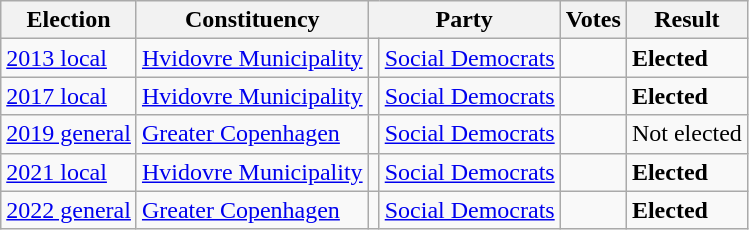<table class="wikitable" style="text-align:left;">
<tr>
<th scope=col>Election</th>
<th scope=col>Constituency</th>
<th scope=col colspan="2">Party</th>
<th scope=col>Votes</th>
<th scope=col>Result</th>
</tr>
<tr>
<td><a href='#'>2013 local</a></td>
<td><a href='#'>Hvidovre Municipality</a></td>
<td></td>
<td><a href='#'>Social Democrats</a></td>
<td align=right></td>
<td><strong>Elected</strong></td>
</tr>
<tr>
<td><a href='#'>2017 local</a></td>
<td><a href='#'>Hvidovre Municipality</a></td>
<td></td>
<td><a href='#'>Social Democrats</a></td>
<td align=right></td>
<td><strong>Elected</strong></td>
</tr>
<tr>
<td><a href='#'>2019 general</a></td>
<td><a href='#'>Greater Copenhagen</a></td>
<td></td>
<td><a href='#'>Social Democrats</a></td>
<td align=right></td>
<td>Not elected</td>
</tr>
<tr>
<td><a href='#'>2021 local</a></td>
<td><a href='#'>Hvidovre Municipality</a></td>
<td></td>
<td><a href='#'>Social Democrats</a></td>
<td align=right></td>
<td><strong>Elected</strong></td>
</tr>
<tr>
<td><a href='#'>2022 general</a></td>
<td><a href='#'>Greater Copenhagen</a></td>
<td></td>
<td><a href='#'>Social Democrats</a></td>
<td align=right></td>
<td><strong>Elected</strong></td>
</tr>
</table>
